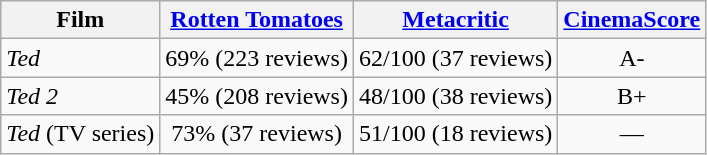<table class="wikitable plainrowheaders" style="text-align:center;">
<tr>
<th>Film</th>
<th><a href='#'>Rotten Tomatoes</a></th>
<th><a href='#'>Metacritic</a></th>
<th rowspan="1"><a href='#'>CinemaScore</a></th>
</tr>
<tr>
<td style="text-align:left"><em>Ted</em></td>
<td>69% (223 reviews)</td>
<td>62/100 (37 reviews)</td>
<td>A-</td>
</tr>
<tr>
<td style="text-align:left"><em>Ted 2</em></td>
<td>45% (208 reviews)</td>
<td>48/100 (38 reviews)</td>
<td>B+</td>
</tr>
<tr>
<td style="text-align:left"><em>Ted</em> (TV series)</td>
<td>73% (37 reviews)</td>
<td>51/100 (18 reviews)</td>
<td>—</td>
</tr>
</table>
